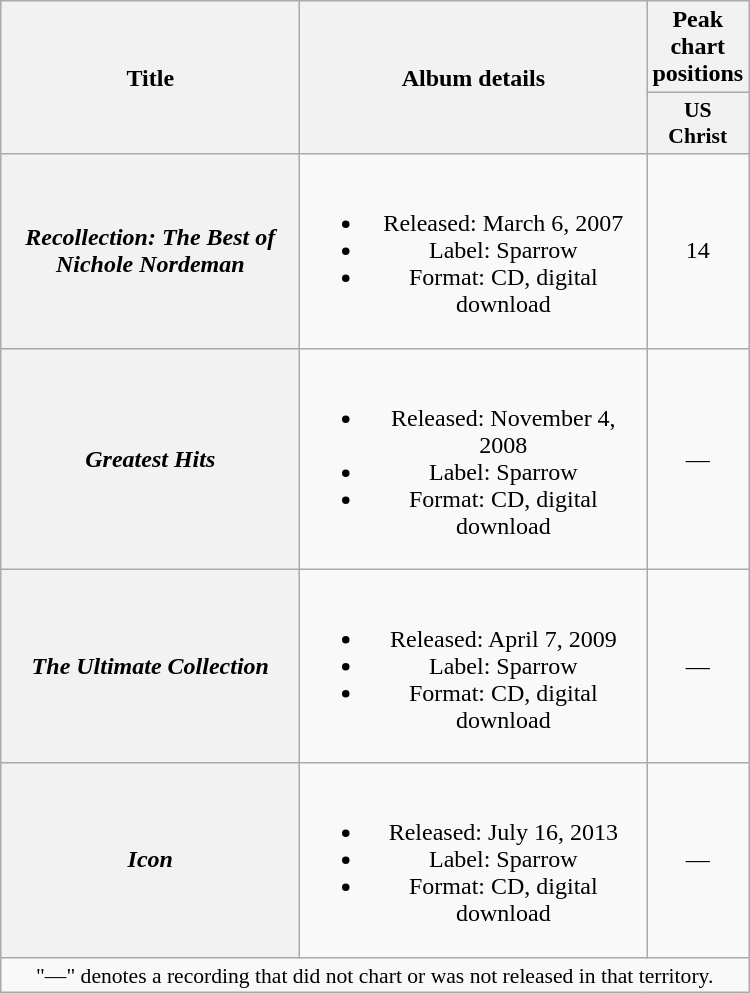<table class="wikitable plainrowheaders" style="text-align:center;" border="1">
<tr>
<th scope="col" rowspan="2" style="width:12em;">Title</th>
<th scope="col" rowspan="2" style="width:14em;">Album details</th>
<th scope="col">Peak chart positions</th>
</tr>
<tr>
<th scope="col" style="width:2em;font-size:90%;">US<br>Christ<br></th>
</tr>
<tr>
<th scope="row"><em>Recollection: The Best of Nichole Nordeman</em></th>
<td><br><ul><li>Released: March 6, 2007</li><li>Label: Sparrow</li><li>Format: CD, digital download</li></ul></td>
<td>14</td>
</tr>
<tr>
<th scope="row"><em>Greatest Hits</em></th>
<td><br><ul><li>Released: November 4, 2008</li><li>Label: Sparrow</li><li>Format: CD, digital download</li></ul></td>
<td>—</td>
</tr>
<tr>
<th scope="row"><em>The Ultimate Collection</em></th>
<td><br><ul><li>Released: April 7, 2009</li><li>Label: Sparrow</li><li>Format: CD, digital download</li></ul></td>
<td>—</td>
</tr>
<tr>
<th scope="row"><em>Icon</em></th>
<td><br><ul><li>Released: July 16, 2013</li><li>Label: Sparrow</li><li>Format: CD, digital download</li></ul></td>
<td>—</td>
</tr>
<tr>
<td colspan="3" style="font-size:90%">"—" denotes a recording that did not chart or was not released in that territory.</td>
</tr>
</table>
